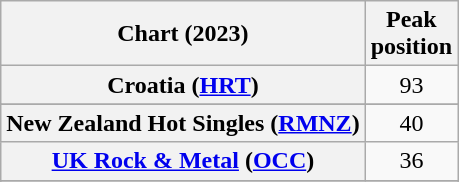<table class="wikitable sortable plainrowheaders" style="text-align:center">
<tr>
<th scope="col">Chart (2023)</th>
<th scope="col">Peak<br>position</th>
</tr>
<tr>
<th scope="row">Croatia (<a href='#'>HRT</a>)</th>
<td>93</td>
</tr>
<tr>
</tr>
<tr>
<th scope="row">New Zealand Hot Singles (<a href='#'>RMNZ</a>)</th>
<td>40</td>
</tr>
<tr>
<th scope="row"><a href='#'>UK Rock & Metal</a> (<a href='#'>OCC</a>)</th>
<td>36</td>
</tr>
<tr>
</tr>
<tr>
</tr>
</table>
